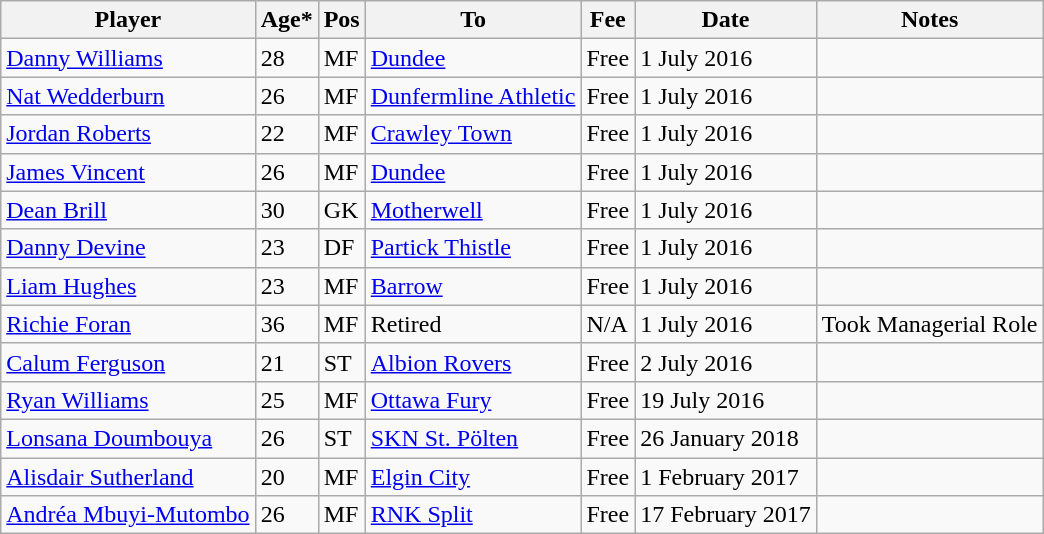<table class="wikitable">
<tr>
<th>Player</th>
<th>Age*</th>
<th>Pos</th>
<th>To</th>
<th>Fee</th>
<th>Date</th>
<th>Notes</th>
</tr>
<tr>
<td> <a href='#'>Danny Williams</a></td>
<td>28</td>
<td>MF</td>
<td> <a href='#'>Dundee</a></td>
<td>Free</td>
<td>1 July 2016</td>
<td></td>
</tr>
<tr>
<td> <a href='#'>Nat Wedderburn</a></td>
<td>26</td>
<td>MF</td>
<td> <a href='#'>Dunfermline Athletic</a></td>
<td>Free</td>
<td>1 July 2016</td>
<td></td>
</tr>
<tr>
<td> <a href='#'>Jordan Roberts</a></td>
<td>22</td>
<td>MF</td>
<td> <a href='#'>Crawley Town</a></td>
<td>Free</td>
<td>1 July 2016</td>
<td></td>
</tr>
<tr>
<td> <a href='#'>James Vincent</a></td>
<td>26</td>
<td>MF</td>
<td> <a href='#'>Dundee</a></td>
<td>Free</td>
<td>1 July 2016</td>
<td></td>
</tr>
<tr>
<td> <a href='#'>Dean Brill</a></td>
<td>30</td>
<td>GK</td>
<td> <a href='#'>Motherwell</a></td>
<td>Free</td>
<td>1 July 2016</td>
<td></td>
</tr>
<tr>
<td> <a href='#'>Danny Devine</a></td>
<td>23</td>
<td>DF</td>
<td> <a href='#'>Partick Thistle</a></td>
<td>Free</td>
<td>1 July 2016</td>
<td></td>
</tr>
<tr>
<td> <a href='#'>Liam Hughes</a></td>
<td>23</td>
<td>MF</td>
<td> <a href='#'>Barrow</a></td>
<td>Free</td>
<td>1 July 2016</td>
<td></td>
</tr>
<tr>
<td> <a href='#'>Richie Foran</a></td>
<td>36</td>
<td>MF</td>
<td>Retired</td>
<td>N/A</td>
<td>1 July 2016</td>
<td>Took Managerial Role</td>
</tr>
<tr>
<td> <a href='#'>Calum Ferguson</a></td>
<td>21</td>
<td>ST</td>
<td> <a href='#'>Albion Rovers</a></td>
<td>Free</td>
<td>2 July 2016</td>
<td></td>
</tr>
<tr>
<td> <a href='#'>Ryan Williams</a></td>
<td>25</td>
<td>MF</td>
<td> <a href='#'>Ottawa Fury</a></td>
<td>Free</td>
<td>19 July 2016</td>
<td></td>
</tr>
<tr>
<td> <a href='#'>Lonsana Doumbouya</a></td>
<td>26</td>
<td>ST</td>
<td> <a href='#'>SKN St. Pölten</a></td>
<td>Free</td>
<td>26 January 2018</td>
<td></td>
</tr>
<tr>
<td> <a href='#'>Alisdair Sutherland</a></td>
<td>20</td>
<td>MF</td>
<td> <a href='#'>Elgin City</a></td>
<td>Free</td>
<td>1 February 2017</td>
<td></td>
</tr>
<tr>
<td> <a href='#'>Andréa Mbuyi-Mutombo</a></td>
<td>26</td>
<td>MF</td>
<td> <a href='#'>RNK Split</a></td>
<td>Free</td>
<td>17 February 2017</td>
<td></td>
</tr>
</table>
